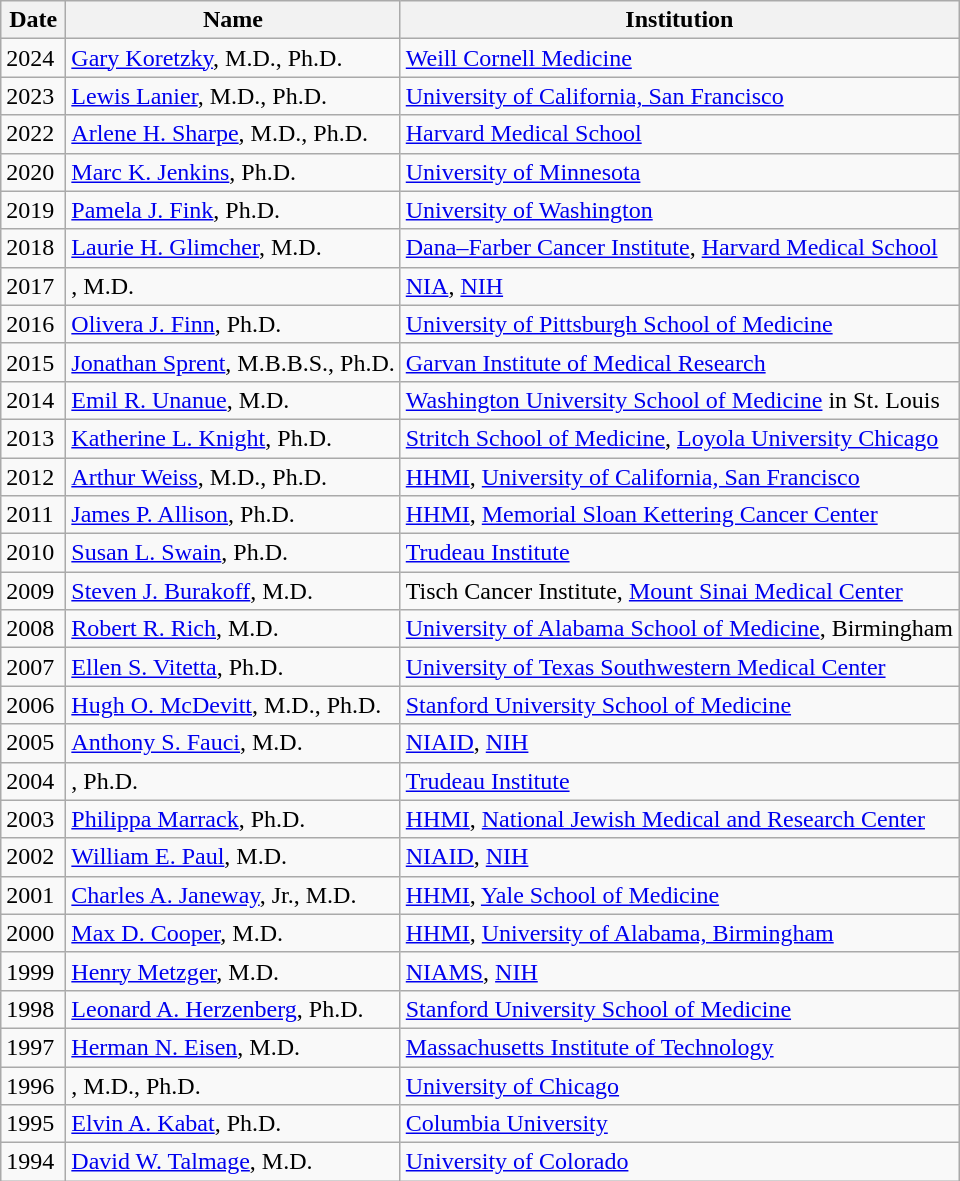<table class=wikitable>
<tr>
<th>Date</th>
<th>Name</th>
<th>Institution</th>
</tr>
<tr>
<td>2024</td>
<td><a href='#'>Gary Koretzky</a>, M.D., Ph.D.</td>
<td><a href='#'>Weill Cornell Medicine</a></td>
</tr>
<tr>
<td>2023</td>
<td><a href='#'>Lewis Lanier</a>, M.D., Ph.D.</td>
<td><a href='#'>University of California, San Francisco</a></td>
</tr>
<tr>
<td>2022</td>
<td><a href='#'>Arlene H. Sharpe</a>, M.D., Ph.D.</td>
<td><a href='#'>Harvard Medical School</a></td>
</tr>
<tr>
<td>2020</td>
<td><a href='#'>Marc K. Jenkins</a>, Ph.D.</td>
<td><a href='#'>University of Minnesota</a></td>
</tr>
<tr>
<td>2019</td>
<td><a href='#'>Pamela J. Fink</a>, Ph.D.</td>
<td><a href='#'>University of Washington</a></td>
</tr>
<tr>
<td>2018</td>
<td><a href='#'>Laurie H. Glimcher</a>, M.D.</td>
<td><a href='#'>Dana–Farber Cancer Institute</a>, <a href='#'>Harvard Medical School</a></td>
</tr>
<tr>
<td>2017</td>
<td>, M.D.</td>
<td><a href='#'>NIA</a>, <a href='#'>NIH</a></td>
</tr>
<tr>
<td>2016</td>
<td><a href='#'>Olivera J. Finn</a>, Ph.D.</td>
<td><a href='#'>University of Pittsburgh School of Medicine</a></td>
</tr>
<tr>
<td>2015</td>
<td><a href='#'>Jonathan Sprent</a>, M.B.B.S., Ph.D.</td>
<td><a href='#'>Garvan Institute of Medical Research</a></td>
</tr>
<tr>
<td>2014</td>
<td><a href='#'>Emil R. Unanue</a>, M.D.</td>
<td><a href='#'>Washington University School of Medicine</a> in St. Louis</td>
</tr>
<tr>
<td>2013</td>
<td><a href='#'>Katherine L. Knight</a>, Ph.D.</td>
<td><a href='#'>Stritch School of Medicine</a>, <a href='#'>Loyola University Chicago</a></td>
</tr>
<tr>
<td>2012</td>
<td><a href='#'>Arthur Weiss</a>, M.D., Ph.D.</td>
<td><a href='#'>HHMI</a>, <a href='#'>University of California, San Francisco</a></td>
</tr>
<tr>
<td>2011</td>
<td><a href='#'>James P. Allison</a>, Ph.D.</td>
<td><a href='#'>HHMI</a>, <a href='#'>Memorial Sloan Kettering Cancer Center</a></td>
</tr>
<tr>
<td>2010</td>
<td><a href='#'>Susan L. Swain</a>, Ph.D.</td>
<td><a href='#'>Trudeau Institute</a></td>
</tr>
<tr>
<td>2009</td>
<td><a href='#'>Steven J. Burakoff</a>, M.D.</td>
<td>Tisch Cancer Institute, <a href='#'>Mount Sinai Medical Center</a></td>
</tr>
<tr>
<td>2008</td>
<td><a href='#'>Robert R. Rich</a>, M.D.</td>
<td><a href='#'>University of Alabama School of Medicine</a>, Birmingham</td>
</tr>
<tr>
<td>2007</td>
<td><a href='#'>Ellen S. Vitetta</a>, Ph.D.</td>
<td><a href='#'>University of Texas Southwestern Medical Center</a></td>
</tr>
<tr>
<td>2006</td>
<td><a href='#'>Hugh O. McDevitt</a>, M.D., Ph.D.</td>
<td><a href='#'>Stanford University School of Medicine</a></td>
</tr>
<tr>
<td>2005</td>
<td><a href='#'>Anthony S. Fauci</a>, M.D.</td>
<td><a href='#'>NIAID</a>, <a href='#'>NIH</a></td>
</tr>
<tr>
<td>2004</td>
<td>, Ph.D.</td>
<td><a href='#'>Trudeau Institute</a></td>
</tr>
<tr>
<td>2003</td>
<td><a href='#'>Philippa Marrack</a>, Ph.D.</td>
<td><a href='#'>HHMI</a>, <a href='#'>National Jewish Medical and Research Center</a></td>
</tr>
<tr>
<td>2002</td>
<td><a href='#'>William E. Paul</a>, M.D.</td>
<td><a href='#'>NIAID</a>, <a href='#'>NIH</a></td>
</tr>
<tr>
<td>2001</td>
<td><a href='#'>Charles A. Janeway</a>, Jr., M.D.</td>
<td><a href='#'>HHMI</a>, <a href='#'>Yale School of Medicine</a></td>
</tr>
<tr>
<td>2000</td>
<td><a href='#'>Max D. Cooper</a>, M.D.</td>
<td><a href='#'>HHMI</a>, <a href='#'>University of Alabama, Birmingham</a></td>
</tr>
<tr>
<td>1999</td>
<td><a href='#'>Henry Metzger</a>, M.D.</td>
<td><a href='#'>NIAMS</a>, <a href='#'>NIH</a></td>
</tr>
<tr>
<td>1998</td>
<td><a href='#'>Leonard A. Herzenberg</a>, Ph.D.</td>
<td><a href='#'>Stanford University School of Medicine</a></td>
</tr>
<tr>
<td>1997</td>
<td><a href='#'>Herman N. Eisen</a>, M.D.</td>
<td><a href='#'>Massachusetts Institute of Technology</a></td>
</tr>
<tr>
<td>1996</td>
<td>, M.D., Ph.D.</td>
<td><a href='#'>University of Chicago</a></td>
</tr>
<tr>
<td>1995</td>
<td><a href='#'>Elvin A. Kabat</a>, Ph.D.</td>
<td><a href='#'>Columbia University</a></td>
</tr>
<tr>
<td>1994 </td>
<td><a href='#'>David W. Talmage</a>, M.D.</td>
<td><a href='#'>University of Colorado</a></td>
</tr>
</table>
